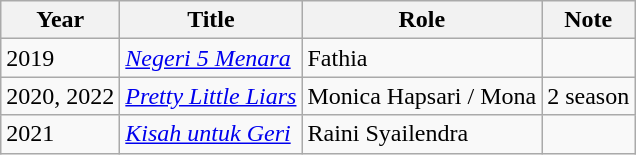<table class="wikitable sortable">
<tr>
<th>Year</th>
<th>Title</th>
<th>Role</th>
<th>Note</th>
</tr>
<tr>
<td>2019</td>
<td><em><a href='#'>Negeri 5 Menara</a></em></td>
<td>Fathia</td>
<td></td>
</tr>
<tr>
<td>2020, 2022</td>
<td><em><a href='#'>Pretty Little Liars</a></em></td>
<td>Monica Hapsari / Mona</td>
<td>2 season</td>
</tr>
<tr>
<td>2021</td>
<td><em><a href='#'>Kisah untuk Geri</a></em></td>
<td>Raini Syailendra</td>
<td></td>
</tr>
</table>
